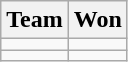<table class= "wikitable sortable">
<tr>
<th>Team</th>
<th>Won</th>
</tr>
<tr>
<td></td>
<td></td>
</tr>
<tr>
<td></td>
<td></td>
</tr>
</table>
